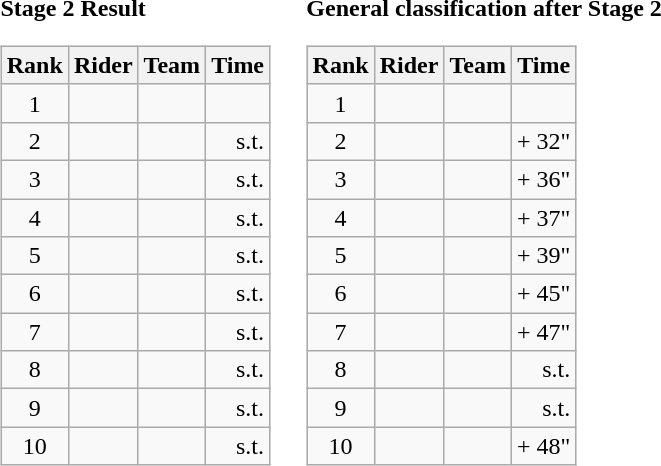<table>
<tr>
<td><strong>Stage 2 Result</strong><br><table class="wikitable">
<tr>
<th scope="col">Rank</th>
<th scope="col">Rider</th>
<th scope="col">Team</th>
<th scope="col">Time</th>
</tr>
<tr>
<td style="text-align:center;">1</td>
<td></td>
<td></td>
<td style="text-align:right;"></td>
</tr>
<tr>
<td style="text-align:center;">2</td>
<td></td>
<td></td>
<td style="text-align:right;">s.t.</td>
</tr>
<tr>
<td style="text-align:center;">3</td>
<td></td>
<td></td>
<td style="text-align:right;">s.t.</td>
</tr>
<tr>
<td style="text-align:center;">4</td>
<td></td>
<td></td>
<td style="text-align:right;">s.t.</td>
</tr>
<tr>
<td style="text-align:center;">5</td>
<td></td>
<td></td>
<td style="text-align:right;">s.t.</td>
</tr>
<tr>
<td style="text-align:center;">6</td>
<td></td>
<td></td>
<td style="text-align:right;">s.t.</td>
</tr>
<tr>
<td style="text-align:center;">7</td>
<td></td>
<td></td>
<td style="text-align:right;">s.t.</td>
</tr>
<tr>
<td style="text-align:center;">8</td>
<td></td>
<td></td>
<td style="text-align:right;">s.t.</td>
</tr>
<tr>
<td style="text-align:center;">9</td>
<td></td>
<td></td>
<td style="text-align:right;">s.t.</td>
</tr>
<tr>
<td style="text-align:center;">10</td>
<td></td>
<td></td>
<td style="text-align:right;">s.t.</td>
</tr>
</table>
</td>
<td></td>
<td><strong>General classification after Stage 2</strong><br><table class="wikitable">
<tr>
<th scope="col">Rank</th>
<th scope="col">Rider</th>
<th scope="col">Team</th>
<th scope="col">Time</th>
</tr>
<tr>
<td style="text-align:center;">1</td>
<td></td>
<td></td>
<td style="text-align:right;"></td>
</tr>
<tr>
<td style="text-align:center;">2</td>
<td></td>
<td></td>
<td style="text-align:right;">+ 32"</td>
</tr>
<tr>
<td style="text-align:center;">3</td>
<td></td>
<td></td>
<td style="text-align:right;">+ 36"</td>
</tr>
<tr>
<td style="text-align:center;">4</td>
<td></td>
<td></td>
<td style="text-align:right;">+ 37"</td>
</tr>
<tr>
<td style="text-align:center;">5</td>
<td></td>
<td></td>
<td style="text-align:right;">+ 39"</td>
</tr>
<tr>
<td style="text-align:center;">6</td>
<td></td>
<td></td>
<td style="text-align:right;">+ 45"</td>
</tr>
<tr>
<td style="text-align:center;">7</td>
<td></td>
<td></td>
<td style="text-align:right;">+ 47"</td>
</tr>
<tr>
<td style="text-align:center;">8</td>
<td></td>
<td></td>
<td style="text-align:right;">s.t.</td>
</tr>
<tr>
<td style="text-align:center;">9</td>
<td></td>
<td></td>
<td style="text-align:right;">s.t.</td>
</tr>
<tr>
<td style="text-align:center;">10</td>
<td></td>
<td></td>
<td style="text-align:right;">+ 48"</td>
</tr>
</table>
</td>
</tr>
</table>
